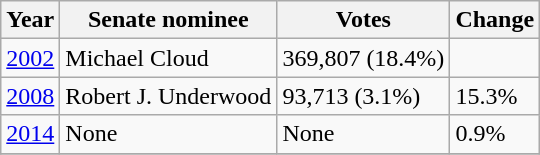<table class="wikitable">
<tr>
<th>Year</th>
<th>Senate nominee</th>
<th>Votes</th>
<th>Change</th>
</tr>
<tr>
<td><a href='#'>2002</a></td>
<td>Michael Cloud</td>
<td>369,807 (18.4%)</td>
<td></td>
</tr>
<tr>
<td><a href='#'>2008</a></td>
<td>Robert J. Underwood</td>
<td>93,713 (3.1%)</td>
<td> 15.3%</td>
</tr>
<tr>
<td><a href='#'>2014</a></td>
<td>None</td>
<td>None</td>
<td> 0.9%</td>
</tr>
<tr>
</tr>
</table>
